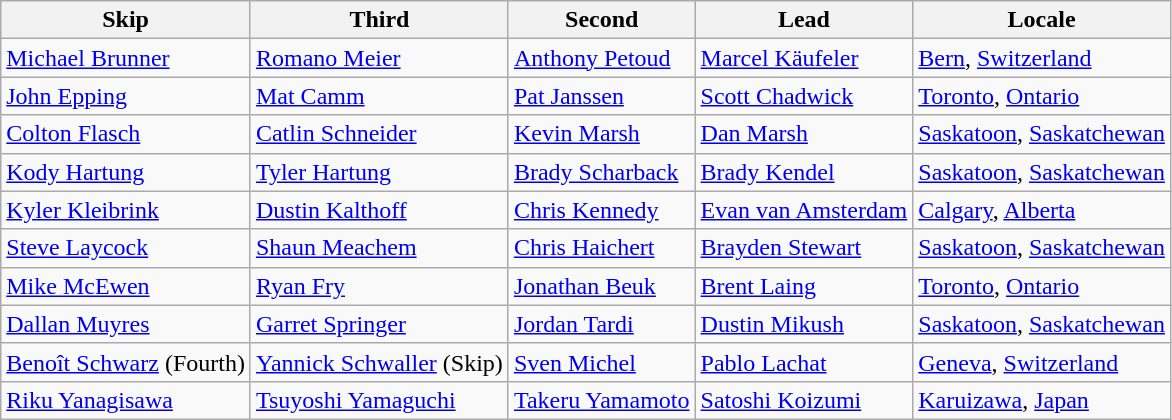<table class=wikitable>
<tr>
<th scope="col">Skip</th>
<th scope="col">Third</th>
<th scope="col">Second</th>
<th scope="col">Lead</th>
<th scope="col">Locale</th>
</tr>
<tr>
<td><a href='#'>Michael Brunner</a></td>
<td><a href='#'>Romano Meier</a></td>
<td><a href='#'>Anthony Petoud</a></td>
<td><a href='#'>Marcel Käufeler</a></td>
<td> <a href='#'>Bern</a>, <a href='#'>Switzerland</a></td>
</tr>
<tr>
<td><a href='#'>John Epping</a></td>
<td><a href='#'>Mat Camm</a></td>
<td><a href='#'>Pat Janssen</a></td>
<td><a href='#'>Scott Chadwick</a></td>
<td> <a href='#'>Toronto</a>, <a href='#'>Ontario</a></td>
</tr>
<tr>
<td><a href='#'>Colton Flasch</a></td>
<td><a href='#'>Catlin Schneider</a></td>
<td><a href='#'>Kevin Marsh</a></td>
<td><a href='#'>Dan Marsh</a></td>
<td> <a href='#'>Saskatoon</a>, <a href='#'>Saskatchewan</a></td>
</tr>
<tr>
<td><a href='#'>Kody Hartung</a></td>
<td><a href='#'>Tyler Hartung</a></td>
<td><a href='#'>Brady Scharback</a></td>
<td><a href='#'>Brady Kendel</a></td>
<td> <a href='#'>Saskatoon</a>, <a href='#'>Saskatchewan</a></td>
</tr>
<tr>
<td><a href='#'>Kyler Kleibrink</a></td>
<td><a href='#'>Dustin Kalthoff</a></td>
<td><a href='#'>Chris Kennedy</a></td>
<td><a href='#'>Evan van Amsterdam</a></td>
<td> <a href='#'>Calgary</a>, <a href='#'>Alberta</a></td>
</tr>
<tr>
<td><a href='#'>Steve Laycock</a></td>
<td><a href='#'>Shaun Meachem</a></td>
<td><a href='#'>Chris Haichert</a></td>
<td><a href='#'>Brayden Stewart</a></td>
<td> <a href='#'>Saskatoon</a>, <a href='#'>Saskatchewan</a></td>
</tr>
<tr>
<td><a href='#'>Mike McEwen</a></td>
<td><a href='#'>Ryan Fry</a></td>
<td><a href='#'>Jonathan Beuk</a></td>
<td><a href='#'>Brent Laing</a></td>
<td> <a href='#'>Toronto</a>, <a href='#'>Ontario</a></td>
</tr>
<tr>
<td><a href='#'>Dallan Muyres</a></td>
<td><a href='#'>Garret Springer</a></td>
<td><a href='#'>Jordan Tardi</a></td>
<td><a href='#'>Dustin Mikush</a></td>
<td> <a href='#'>Saskatoon</a>, <a href='#'>Saskatchewan</a></td>
</tr>
<tr>
<td><a href='#'>Benoît Schwarz</a> (Fourth)</td>
<td><a href='#'>Yannick Schwaller</a> (Skip)</td>
<td><a href='#'>Sven Michel</a></td>
<td><a href='#'>Pablo Lachat</a></td>
<td> <a href='#'>Geneva</a>, <a href='#'>Switzerland</a></td>
</tr>
<tr>
<td><a href='#'>Riku Yanagisawa</a></td>
<td><a href='#'>Tsuyoshi Yamaguchi</a></td>
<td><a href='#'>Takeru Yamamoto</a></td>
<td><a href='#'>Satoshi Koizumi</a></td>
<td> <a href='#'>Karuizawa</a>, <a href='#'>Japan</a></td>
</tr>
</table>
